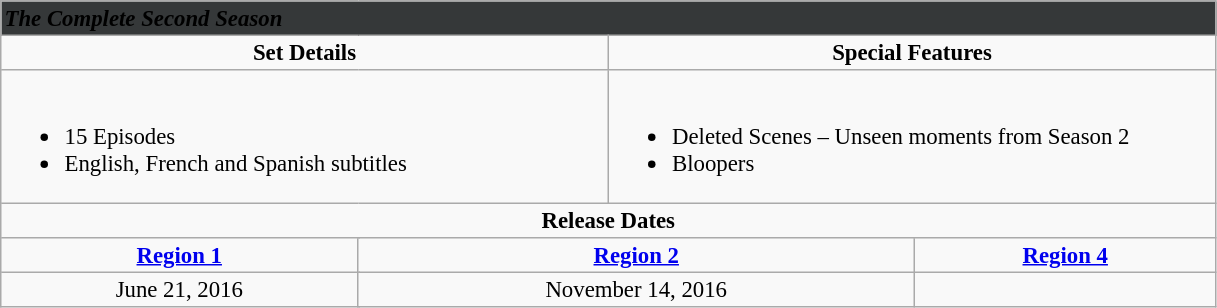<table border="2" cellpadding="2" cellspacing="0" style="margin: 0 1em 0 0; background: #f9f9f9; border: 1px #aaa solid; border-collapse: collapse; font-size: 95%;">
<tr style="background:#353839">
<td colspan="6"><span> <strong><em>The Complete Second Season</em></strong></span></td>
</tr>
<tr style="vertical-align:top; text-align:center;">
<td style="width:400px;" colspan="3"><strong>Set Details</strong></td>
<td style="width:400px; " colspan="3"><strong>Special Features</strong></td>
</tr>
<tr valign="top">
<td colspan="3" style="text-align:left; width:400px;"><br><ul><li>15 Episodes</li><li>English, French and Spanish subtitles</li></ul></td>
<td colspan="3" style="text-align:left; width:400px;"><br><ul><li>Deleted Scenes – Unseen moments from Season 2</li><li>Bloopers</li></ul></td>
</tr>
<tr>
<td colspan="6" style="text-align:center;"><strong>Release Dates</strong></td>
</tr>
<tr>
<td colspan="2" style="text-align:center;"><strong><a href='#'>Region 1</a></strong></td>
<td colspan="2" style="text-align:center;"><strong><a href='#'>Region 2</a></strong></td>
<td colspan="2" style="text-align:center;"><strong><a href='#'>Region 4</a></strong></td>
</tr>
<tr style="text-align:center;">
<td colspan="2">June 21, 2016</td>
<td colspan="2">November 14, 2016</td>
<td colspan="2"></td>
</tr>
</table>
